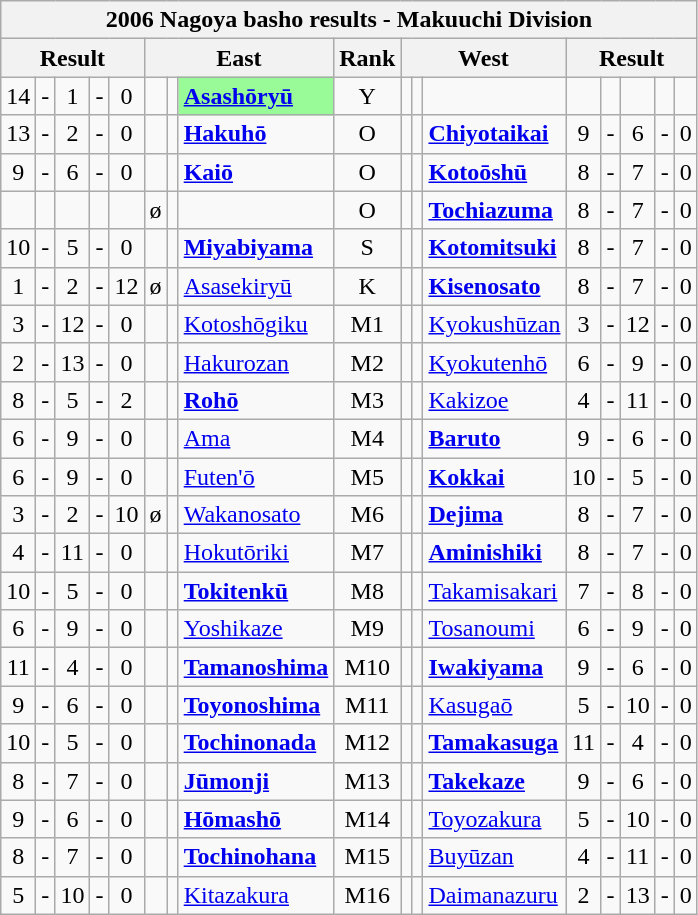<table class="wikitable">
<tr>
<th colspan="17">2006 Nagoya basho results - Makuuchi Division</th>
</tr>
<tr>
<th colspan="5">Result</th>
<th colspan="3">East</th>
<th>Rank</th>
<th colspan="3">West</th>
<th colspan="5">Result</th>
</tr>
<tr>
<td align=center>14</td>
<td align=center>-</td>
<td align=center>1</td>
<td align=center>-</td>
<td align=center>0</td>
<td align=center></td>
<td align=center></td>
<td style="background: PaleGreen;"><strong><a href='#'>Asashōryū</a></strong></td>
<td align=center>Y</td>
<td align=center></td>
<td align=center></td>
<td></td>
<td align=center></td>
<td align=center></td>
<td align=center></td>
<td align=center></td>
<td align=center></td>
</tr>
<tr>
<td align=center>13</td>
<td align=center>-</td>
<td align=center>2</td>
<td align=center>-</td>
<td align=center>0</td>
<td align=center></td>
<td align=center></td>
<td><strong><a href='#'>Hakuhō</a></strong></td>
<td align=center>O</td>
<td align=center></td>
<td align=center></td>
<td><strong><a href='#'>Chiyotaikai</a></strong></td>
<td align=center>9</td>
<td align=center>-</td>
<td align=center>6</td>
<td align=center>-</td>
<td align=center>0</td>
</tr>
<tr>
<td align=center>9</td>
<td align=center>-</td>
<td align=center>6</td>
<td align=center>-</td>
<td align=center>0</td>
<td align=center></td>
<td align=center></td>
<td><strong><a href='#'>Kaiō</a></strong></td>
<td align=center>O</td>
<td align=center></td>
<td align=center></td>
<td><strong><a href='#'>Kotoōshū</a></strong></td>
<td align=center>8</td>
<td align=center>-</td>
<td align=center>7</td>
<td align=center>-</td>
<td align=center>0</td>
</tr>
<tr>
<td align=center></td>
<td align=center></td>
<td align=center></td>
<td align=center></td>
<td align=center></td>
<td align=center>ø</td>
<td align=center></td>
<td></td>
<td align=center>O</td>
<td align=center></td>
<td align=center></td>
<td><strong><a href='#'>Tochiazuma</a></strong></td>
<td align=center>8</td>
<td align=center>-</td>
<td align=center>7</td>
<td align=center>-</td>
<td align=center>0</td>
</tr>
<tr>
<td align=center>10</td>
<td align=center>-</td>
<td align=center>5</td>
<td align=center>-</td>
<td align=center>0</td>
<td align=center></td>
<td align=center></td>
<td><a href='#'><strong>Miyabiyama</strong></a></td>
<td align=center>S</td>
<td align=center></td>
<td align=center></td>
<td><a href='#'><strong>Kotomitsuki</strong></a></td>
<td align=center>8</td>
<td align=center>-</td>
<td align=center>7</td>
<td align=center>-</td>
<td align=center>0</td>
</tr>
<tr>
<td align=center>1</td>
<td align=center>-</td>
<td align=center>2</td>
<td align=center>-</td>
<td align=center>12</td>
<td align=center>ø</td>
<td align=center></td>
<td><a href='#'>Asasekiryū</a></td>
<td align=center>K</td>
<td align=center></td>
<td align=center></td>
<td><a href='#'><strong>Kisenosato</strong></a></td>
<td align=center>8</td>
<td align=center>-</td>
<td align=center>7</td>
<td align=center>-</td>
<td align=center>0</td>
</tr>
<tr>
<td align=center>3</td>
<td align=center>-</td>
<td align=center>12</td>
<td align=center>-</td>
<td align=center>0</td>
<td align=center></td>
<td align=center></td>
<td><a href='#'>Kotoshōgiku</a></td>
<td align=center>M1</td>
<td align=center></td>
<td align=center></td>
<td><a href='#'>Kyokushūzan</a></td>
<td align=center>3</td>
<td align=center>-</td>
<td align=center>12</td>
<td align=center>-</td>
<td align=center>0</td>
</tr>
<tr>
<td align=center>2</td>
<td align=center>-</td>
<td align=center>13</td>
<td align=center>-</td>
<td align=center>0</td>
<td align=center></td>
<td align=center></td>
<td><a href='#'>Hakurozan</a></td>
<td align=center>M2</td>
<td align=center></td>
<td align=center></td>
<td><a href='#'>Kyokutenhō</a></td>
<td align=center>6</td>
<td align=center>-</td>
<td align=center>9</td>
<td align=center>-</td>
<td align=center>0</td>
</tr>
<tr>
<td align=center>8</td>
<td align=center>-</td>
<td align=center>5</td>
<td align=center>-</td>
<td align=center>2</td>
<td align=center></td>
<td align=center></td>
<td><a href='#'><strong>Rohō</strong></a></td>
<td align=center>M3</td>
<td align=center></td>
<td align=center></td>
<td><a href='#'>Kakizoe</a></td>
<td align=center>4</td>
<td align=center>-</td>
<td align=center>11</td>
<td align=center>-</td>
<td align=center>0</td>
</tr>
<tr>
<td align=center>6</td>
<td align=center>-</td>
<td align=center>9</td>
<td align=center>-</td>
<td align=center>0</td>
<td align=center></td>
<td align=center></td>
<td><a href='#'>Ama</a></td>
<td align=center>M4</td>
<td align=center></td>
<td align=center></td>
<td><strong><a href='#'>Baruto</a></strong></td>
<td align=center>9</td>
<td align=center>-</td>
<td align=center>6</td>
<td align=center>-</td>
<td align=center>0</td>
</tr>
<tr>
<td align=center>6</td>
<td align=center>-</td>
<td align=center>9</td>
<td align=center>-</td>
<td align=center>0</td>
<td align=center></td>
<td align=center></td>
<td><a href='#'>Futen'ō</a></td>
<td align=center>M5</td>
<td align=center></td>
<td align=center></td>
<td><a href='#'><strong>Kokkai</strong></a></td>
<td align=center>10</td>
<td align=center>-</td>
<td align=center>5</td>
<td align=center>-</td>
<td align=center>0</td>
</tr>
<tr>
<td align=center>3</td>
<td align=center>-</td>
<td align=center>2</td>
<td align=center>-</td>
<td align=center>10</td>
<td align=center>ø</td>
<td align=center></td>
<td><a href='#'>Wakanosato</a></td>
<td align=center>M6</td>
<td align=center></td>
<td align=center></td>
<td><a href='#'><strong>Dejima</strong></a></td>
<td align=center>8</td>
<td align=center>-</td>
<td align=center>7</td>
<td align=center>-</td>
<td align=center>0</td>
</tr>
<tr>
<td align=center>4</td>
<td align=center>-</td>
<td align=center>11</td>
<td align=center>-</td>
<td align=center>0</td>
<td align=center></td>
<td align=center></td>
<td><a href='#'>Hokutōriki</a></td>
<td align=center>M7</td>
<td align=center></td>
<td align=center></td>
<td><a href='#'><strong>Aminishiki</strong></a></td>
<td align=center>8</td>
<td align=center>-</td>
<td align=center>7</td>
<td align=center>-</td>
<td align=center>0</td>
</tr>
<tr>
<td align=center>10</td>
<td align=center>-</td>
<td align=center>5</td>
<td align=center>-</td>
<td align=center>0</td>
<td align=center></td>
<td align=center></td>
<td><a href='#'><strong>Tokitenkū</strong></a></td>
<td align=center>M8</td>
<td align=center></td>
<td align=center></td>
<td><a href='#'>Takamisakari</a></td>
<td align=center>7</td>
<td align=center>-</td>
<td align=center>8</td>
<td align=center>-</td>
<td align=center>0</td>
</tr>
<tr>
<td align=center>6</td>
<td align=center>-</td>
<td align=center>9</td>
<td align=center>-</td>
<td align=center>0</td>
<td align=center></td>
<td align=center></td>
<td><a href='#'>Yoshikaze</a></td>
<td align=center>M9</td>
<td align=center></td>
<td align=center></td>
<td><a href='#'>Tosanoumi</a></td>
<td align=center>6</td>
<td align=center>-</td>
<td align=center>9</td>
<td align=center>-</td>
<td align=center>0</td>
</tr>
<tr>
<td align=center>11</td>
<td align=center>-</td>
<td align=center>4</td>
<td align=center>-</td>
<td align=center>0</td>
<td align=center></td>
<td align=center></td>
<td><a href='#'><strong>Tamanoshima</strong></a></td>
<td align=center>M10</td>
<td align=center></td>
<td align=center></td>
<td><a href='#'><strong>Iwakiyama</strong></a></td>
<td align=center>9</td>
<td align=center>-</td>
<td align=center>6</td>
<td align=center>-</td>
<td align=center>0</td>
</tr>
<tr>
<td align=center>9</td>
<td align=center>-</td>
<td align=center>6</td>
<td align=center>-</td>
<td align=center>0</td>
<td align=center></td>
<td align=center></td>
<td><a href='#'><strong>Toyonoshima</strong></a></td>
<td align=center>M11</td>
<td align=center></td>
<td align=center></td>
<td><a href='#'>Kasugaō</a></td>
<td align=center>5</td>
<td align=center>-</td>
<td align=center>10</td>
<td align=center>-</td>
<td align=center>0</td>
</tr>
<tr>
<td align=center>10</td>
<td align=center>-</td>
<td align=center>5</td>
<td align=center>-</td>
<td align=center>0</td>
<td align=center></td>
<td align=center></td>
<td><a href='#'><strong>Tochinonada</strong></a></td>
<td align=center>M12</td>
<td align=center></td>
<td align=center></td>
<td><a href='#'><strong>Tamakasuga</strong></a></td>
<td align=center>11</td>
<td align=center>-</td>
<td align=center>4</td>
<td align=center>-</td>
<td align=center>0</td>
</tr>
<tr>
<td align=center>8</td>
<td align=center>-</td>
<td align=center>7</td>
<td align=center>-</td>
<td align=center>0</td>
<td align=center></td>
<td align=center></td>
<td><a href='#'><strong>Jūmonji</strong></a></td>
<td align=center>M13</td>
<td align=center></td>
<td align=center></td>
<td><a href='#'><strong>Takekaze</strong></a></td>
<td align=center>9</td>
<td align=center>-</td>
<td align=center>6</td>
<td align=center>-</td>
<td align=center>0</td>
</tr>
<tr>
<td align=center>9</td>
<td align=center>-</td>
<td align=center>6</td>
<td align=center>-</td>
<td align=center>0</td>
<td align=center></td>
<td align=center></td>
<td><a href='#'><strong>Hōmashō</strong></a></td>
<td align=center>M14</td>
<td align=center></td>
<td align=center></td>
<td><a href='#'>Toyozakura</a></td>
<td align=center>5</td>
<td align=center>-</td>
<td align=center>10</td>
<td align=center>-</td>
<td align=center>0</td>
</tr>
<tr>
<td align=center>8</td>
<td align=center>-</td>
<td align=center>7</td>
<td align=center>-</td>
<td align=center>0</td>
<td align=center></td>
<td align=center></td>
<td><a href='#'><strong>Tochinohana</strong></a></td>
<td align=center>M15</td>
<td align=center></td>
<td align=center></td>
<td><a href='#'>Buyūzan</a></td>
<td align=center>4</td>
<td align=center>-</td>
<td align=center>11</td>
<td align=center>-</td>
<td align=center>0</td>
</tr>
<tr>
<td align=center>5</td>
<td align=center>-</td>
<td align=center>10</td>
<td align=center>-</td>
<td align=center>0</td>
<td align=center></td>
<td align=center></td>
<td><a href='#'>Kitazakura</a></td>
<td align=center>M16</td>
<td align=center></td>
<td align=center></td>
<td><a href='#'>Daimanazuru</a></td>
<td align=center>2</td>
<td align=center>-</td>
<td align=center>13</td>
<td align=center>-</td>
<td align=center>0</td>
</tr>
</table>
